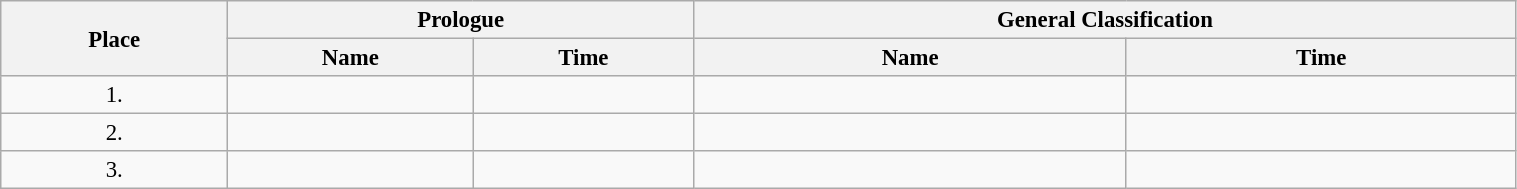<table class=wikitable style="font-size:95%" width="80%">
<tr>
<th rowspan="2">Place</th>
<th colspan="2">Prologue</th>
<th colspan="2">General Classification</th>
</tr>
<tr>
<th>Name</th>
<th>Time</th>
<th>Name</th>
<th>Time</th>
</tr>
<tr>
<td align="center">1.</td>
<td></td>
<td></td>
<td></td>
<td></td>
</tr>
<tr>
<td align="center">2.</td>
<td></td>
<td></td>
<td></td>
<td></td>
</tr>
<tr>
<td align="center">3.</td>
<td></td>
<td></td>
<td></td>
<td></td>
</tr>
</table>
